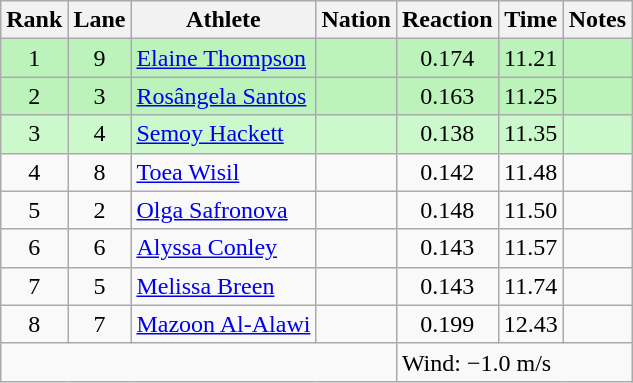<table class="wikitable sortable" style="text-align:center">
<tr>
<th>Rank</th>
<th>Lane</th>
<th>Athlete</th>
<th>Nation</th>
<th>Reaction</th>
<th>Time</th>
<th>Notes</th>
</tr>
<tr bgcolor=#bbf3bb>
<td>1</td>
<td>9</td>
<td align=left><a href='#'>Elaine Thompson</a></td>
<td align=left></td>
<td>0.174</td>
<td>11.21</td>
<td></td>
</tr>
<tr bgcolor=#bbf3bb>
<td>2</td>
<td>3</td>
<td align=left><a href='#'>Rosângela Santos</a></td>
<td align=left></td>
<td>0.163</td>
<td>11.25</td>
<td></td>
</tr>
<tr bgcolor=#ccf9cc>
<td>3</td>
<td>4</td>
<td align=left><a href='#'>Semoy Hackett</a></td>
<td align=left></td>
<td>0.138</td>
<td>11.35</td>
<td></td>
</tr>
<tr>
<td>4</td>
<td>8</td>
<td align=left><a href='#'>Toea Wisil</a></td>
<td align=left></td>
<td>0.142</td>
<td>11.48</td>
<td></td>
</tr>
<tr>
<td>5</td>
<td>2</td>
<td align=left><a href='#'>Olga Safronova</a></td>
<td align=left></td>
<td>0.148</td>
<td>11.50</td>
<td></td>
</tr>
<tr>
<td>6</td>
<td>6</td>
<td align=left><a href='#'>Alyssa Conley</a></td>
<td align=left></td>
<td>0.143</td>
<td>11.57</td>
<td></td>
</tr>
<tr>
<td>7</td>
<td>5</td>
<td align=left><a href='#'>Melissa Breen</a></td>
<td align=left></td>
<td>0.143</td>
<td>11.74</td>
<td></td>
</tr>
<tr>
<td>8</td>
<td>7</td>
<td align=left><a href='#'>Mazoon Al-Alawi</a></td>
<td align=left></td>
<td>0.199</td>
<td>12.43</td>
<td></td>
</tr>
<tr class="sortbottom">
<td colspan=4></td>
<td colspan="3" style="text-align:left;">Wind: −1.0 m/s</td>
</tr>
</table>
